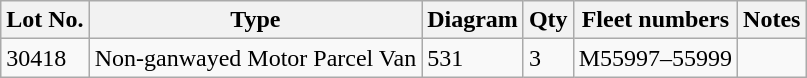<table class=wikitable>
<tr>
<th>Lot No.</th>
<th>Type</th>
<th>Diagram</th>
<th>Qty</th>
<th>Fleet numbers</th>
<th>Notes</th>
</tr>
<tr>
<td>30418</td>
<td>Non-ganwayed Motor Parcel Van</td>
<td>531</td>
<td>3</td>
<td>M55997–55999</td>
<td></td>
</tr>
</table>
